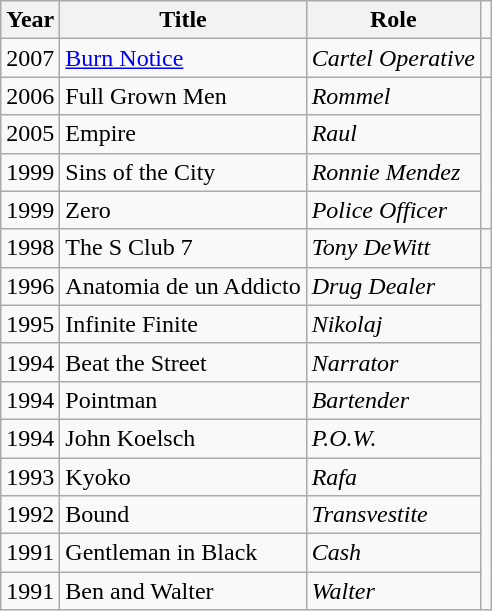<table class="wikitable sortable">
<tr>
<th>Year</th>
<th>Title</th>
<th>Role</th>
</tr>
<tr>
<td>2007</td>
<td><a href='#'>Burn Notice</a></td>
<td><em>Cartel Operative</em></td>
<td></td>
</tr>
<tr>
<td>2006</td>
<td>Full Grown Men</td>
<td><em>Rommel</em></td>
</tr>
<tr>
<td>2005</td>
<td>Empire</td>
<td><em>Raul</em></td>
</tr>
<tr>
<td>1999</td>
<td>Sins of the City</td>
<td><em>Ronnie Mendez</em></td>
</tr>
<tr>
<td>1999</td>
<td>Zero</td>
<td><em>Police Officer</em></td>
</tr>
<tr>
<td>1998</td>
<td>The S Club 7</td>
<td><em>Tony DeWitt</em></td>
<td></td>
</tr>
<tr>
<td>1996</td>
<td>Anatomia de un Addicto</td>
<td><em>Drug Dealer</em></td>
</tr>
<tr>
<td>1995</td>
<td>Infinite Finite</td>
<td><em>Nikolaj</em></td>
</tr>
<tr>
<td>1994</td>
<td>Beat the Street</td>
<td><em>Narrator</em></td>
</tr>
<tr>
<td>1994</td>
<td>Pointman</td>
<td><em>Bartender</em></td>
</tr>
<tr>
<td>1994</td>
<td>John Koelsch</td>
<td><em>P.O.W.</em></td>
</tr>
<tr>
<td>1993</td>
<td>Kyoko</td>
<td><em>Rafa</em></td>
</tr>
<tr>
<td>1992</td>
<td>Bound</td>
<td><em>Transvestite</em></td>
</tr>
<tr>
<td>1991</td>
<td>Gentleman in Black</td>
<td><em>Cash</em></td>
</tr>
<tr>
<td>1991</td>
<td>Ben and Walter</td>
<td><em>Walter</em></td>
</tr>
</table>
